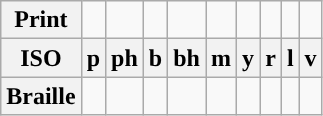<table class="wikitable">
<tr>
<th>Print</th>
<td></td>
<td></td>
<td></td>
<td></td>
<td></td>
<td></td>
<td></td>
<td></td>
<td></td>
</tr>
<tr>
<th>ISO</th>
<th>p</th>
<th>ph</th>
<th>b</th>
<th>bh</th>
<th>m</th>
<th>y</th>
<th>r</th>
<th>l</th>
<th>v</th>
</tr>
<tr>
<th>Braille</th>
<td></td>
<td></td>
<td></td>
<td></td>
<td></td>
<td></td>
<td></td>
<td></td>
<td></td>
</tr>
</table>
